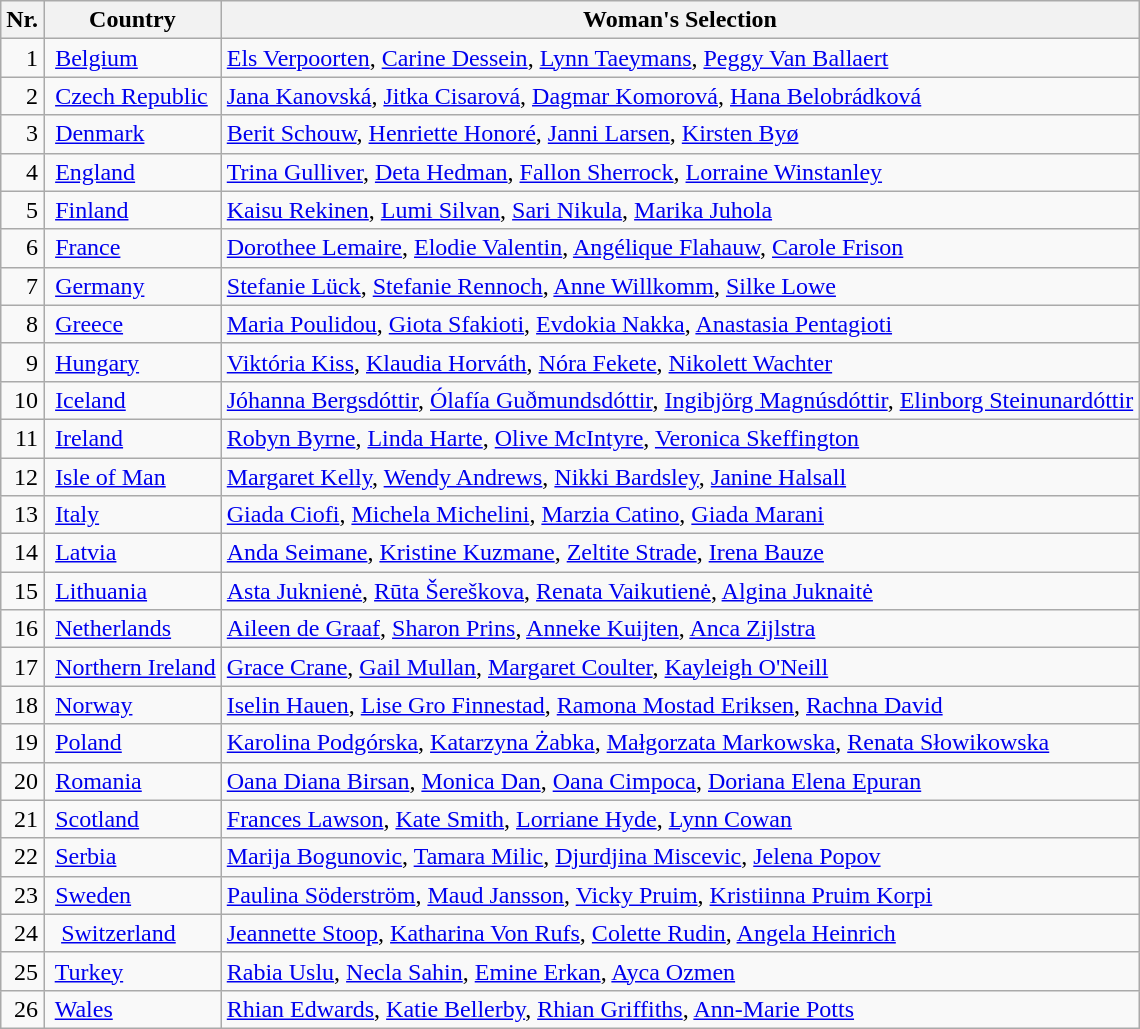<table class="wikitable">
<tr>
<th>Nr.</th>
<th>Country</th>
<th>Woman's Selection</th>
</tr>
<tr>
<td align=right>1</td>
<td> <a href='#'>Belgium</a></td>
<td><a href='#'>Els Verpoorten</a>, <a href='#'>Carine Dessein</a>, <a href='#'>Lynn Taeymans</a>, <a href='#'>Peggy Van Ballaert</a></td>
</tr>
<tr>
<td align=right>2</td>
<td> <a href='#'>Czech Republic</a></td>
<td><a href='#'>Jana Kanovská</a>, <a href='#'>Jitka Cisarová</a>, <a href='#'>Dagmar Komorová</a>, <a href='#'>Hana Belobrádková</a></td>
</tr>
<tr>
<td align=right>3</td>
<td> <a href='#'>Denmark</a></td>
<td><a href='#'>Berit Schouw</a>, <a href='#'>Henriette Honoré</a>, <a href='#'>Janni Larsen</a>, <a href='#'>Kirsten Byø</a></td>
</tr>
<tr>
<td align=right>4</td>
<td> <a href='#'>England</a></td>
<td><a href='#'>Trina Gulliver</a>, <a href='#'>Deta Hedman</a>, <a href='#'>Fallon Sherrock</a>, <a href='#'>Lorraine Winstanley</a></td>
</tr>
<tr>
<td align=right>5</td>
<td> <a href='#'>Finland</a></td>
<td><a href='#'>Kaisu Rekinen</a>, <a href='#'>Lumi Silvan</a>, <a href='#'>Sari Nikula</a>, <a href='#'>Marika Juhola</a></td>
</tr>
<tr>
<td align=right>6</td>
<td> <a href='#'>France</a></td>
<td><a href='#'>Dorothee Lemaire</a>, <a href='#'>Elodie Valentin</a>, <a href='#'>Angélique Flahauw</a>, <a href='#'>Carole Frison</a></td>
</tr>
<tr>
<td align=right>7</td>
<td> <a href='#'>Germany</a></td>
<td><a href='#'>Stefanie Lück</a>, <a href='#'>Stefanie Rennoch</a>, <a href='#'>Anne Willkomm</a>, <a href='#'>Silke Lowe</a></td>
</tr>
<tr>
<td align=right>8</td>
<td> <a href='#'>Greece</a></td>
<td><a href='#'>Maria Poulidou</a>, <a href='#'>Giota Sfakioti</a>, <a href='#'>Evdokia Nakka</a>, <a href='#'>Anastasia Pentagioti</a></td>
</tr>
<tr>
<td align=right>9</td>
<td> <a href='#'>Hungary</a></td>
<td><a href='#'>Viktória Kiss</a>, <a href='#'>Klaudia Horváth</a>, <a href='#'>Nóra Fekete</a>, <a href='#'>Nikolett Wachter</a></td>
</tr>
<tr>
<td align=right>10</td>
<td> <a href='#'>Iceland</a></td>
<td><a href='#'>Jóhanna Bergsdóttir</a>, <a href='#'>Ólafía Guðmundsdóttir</a>, <a href='#'>Ingibjörg Magnúsdóttir</a>, <a href='#'>Elinborg Steinunardóttir</a></td>
</tr>
<tr>
<td align=right>11</td>
<td> <a href='#'>Ireland</a></td>
<td><a href='#'>Robyn Byrne</a>, <a href='#'>Linda Harte</a>, <a href='#'>Olive McIntyre</a>, <a href='#'>Veronica Skeffington</a></td>
</tr>
<tr>
<td align=right>12</td>
<td> <a href='#'>Isle of Man</a></td>
<td><a href='#'>Margaret Kelly</a>, <a href='#'>Wendy Andrews</a>, <a href='#'>Nikki Bardsley</a>, <a href='#'>Janine Halsall</a></td>
</tr>
<tr>
<td align=right>13</td>
<td> <a href='#'>Italy</a></td>
<td><a href='#'>Giada Ciofi</a>, <a href='#'>Michela Michelini</a>, <a href='#'>Marzia Catino</a>, <a href='#'>Giada Marani</a></td>
</tr>
<tr>
<td align=right>14</td>
<td> <a href='#'>Latvia</a></td>
<td><a href='#'>Anda Seimane</a>, <a href='#'>Kristine Kuzmane</a>, <a href='#'>Zeltite Strade</a>, <a href='#'>Irena Bauze</a></td>
</tr>
<tr>
<td align=right>15</td>
<td> <a href='#'>Lithuania</a></td>
<td><a href='#'>Asta Juknienė</a>, <a href='#'>Rūta Šereškova</a>, <a href='#'>Renata Vaikutienė</a>, <a href='#'>Algina Juknaitė</a></td>
</tr>
<tr>
<td align=right>16</td>
<td> <a href='#'>Netherlands</a></td>
<td><a href='#'>Aileen de Graaf</a>, <a href='#'>Sharon Prins</a>, <a href='#'>Anneke Kuijten</a>, <a href='#'>Anca Zijlstra</a></td>
</tr>
<tr>
<td align=right>17</td>
<td> <a href='#'>Northern Ireland</a></td>
<td><a href='#'>Grace Crane</a>, <a href='#'>Gail Mullan</a>, <a href='#'>Margaret Coulter</a>, <a href='#'>Kayleigh O'Neill</a></td>
</tr>
<tr>
<td align=right>18</td>
<td> <a href='#'>Norway</a></td>
<td><a href='#'>Iselin Hauen</a>, <a href='#'>Lise Gro Finnestad</a>, <a href='#'>Ramona Mostad Eriksen</a>, <a href='#'>Rachna David</a></td>
</tr>
<tr>
<td align=right>19</td>
<td> <a href='#'>Poland</a></td>
<td><a href='#'>Karolina Podgórska</a>, <a href='#'>Katarzyna Żabka</a>, <a href='#'>Małgorzata Markowska</a>, <a href='#'>Renata Słowikowska</a></td>
</tr>
<tr>
<td align=right>20</td>
<td> <a href='#'>Romania</a></td>
<td><a href='#'>Oana Diana Birsan</a>, <a href='#'>Monica Dan</a>, <a href='#'>Oana Cimpoca</a>, <a href='#'>Doriana Elena Epuran</a></td>
</tr>
<tr>
<td align=right>21</td>
<td> <a href='#'>Scotland</a></td>
<td><a href='#'>Frances Lawson</a>, <a href='#'>Kate Smith</a>, <a href='#'>Lorriane Hyde</a>, <a href='#'>Lynn Cowan</a></td>
</tr>
<tr>
<td align=right>22</td>
<td> <a href='#'>Serbia</a></td>
<td><a href='#'>Marija Bogunovic</a>, <a href='#'>Tamara Milic</a>, <a href='#'>Djurdjina Miscevic</a>, <a href='#'>Jelena Popov</a></td>
</tr>
<tr>
<td align=right>23</td>
<td> <a href='#'>Sweden</a></td>
<td><a href='#'>Paulina Söderström</a>, <a href='#'>Maud Jansson</a>, <a href='#'>Vicky Pruim</a>, <a href='#'>Kristiinna Pruim Korpi</a></td>
</tr>
<tr>
<td align=right>24</td>
<td>  <a href='#'>Switzerland</a></td>
<td><a href='#'>Jeannette Stoop</a>, <a href='#'>Katharina Von Rufs</a>, <a href='#'>Colette Rudin</a>, <a href='#'>Angela Heinrich</a></td>
</tr>
<tr>
<td align=right>25</td>
<td> <a href='#'>Turkey</a></td>
<td><a href='#'>Rabia Uslu</a>, <a href='#'>Necla Sahin</a>, <a href='#'>Emine Erkan</a>, <a href='#'>Ayca Ozmen</a></td>
</tr>
<tr>
<td align=right>26</td>
<td> <a href='#'>Wales</a></td>
<td><a href='#'>Rhian Edwards</a>, <a href='#'>Katie Bellerby</a>, <a href='#'>Rhian Griffiths</a>, <a href='#'>Ann-Marie Potts</a></td>
</tr>
</table>
